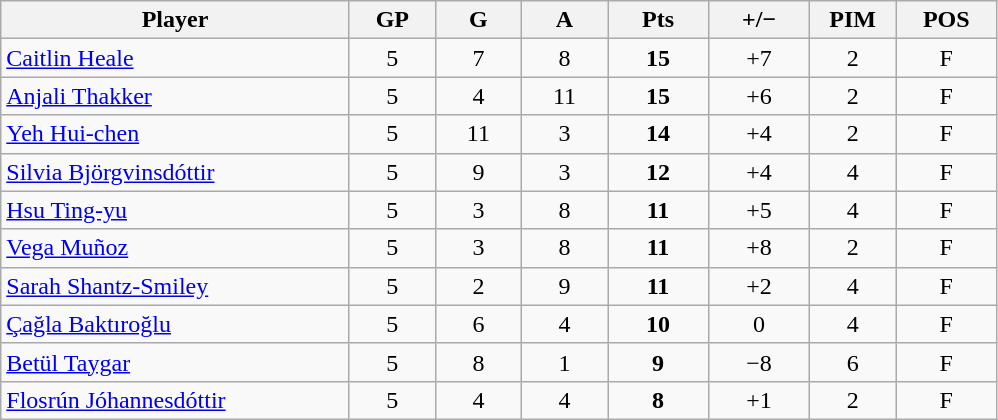<table class="wikitable sortable" style="text-align:center;">
<tr>
<th style="width:225px;">Player</th>
<th style="width:50px;">GP</th>
<th style="width:50px;">G</th>
<th style="width:50px;">A</th>
<th style="width:60px;">Pts</th>
<th style="width:60px;">+/−</th>
<th style="width:50px;">PIM</th>
<th style="width:60px;">POS</th>
</tr>
<tr>
<td style="text-align:left;"> <a href='#'>Caitlin Heale</a></td>
<td>5</td>
<td>7</td>
<td>8</td>
<td><strong>15</strong></td>
<td>+7</td>
<td>2</td>
<td>F</td>
</tr>
<tr>
<td style="text-align:left;"> <a href='#'>Anjali Thakker</a></td>
<td>5</td>
<td>4</td>
<td>11</td>
<td><strong>15</strong></td>
<td>+6</td>
<td>2</td>
<td>F</td>
</tr>
<tr>
<td style="text-align:left;"> <a href='#'>Yeh Hui-chen</a></td>
<td>5</td>
<td>11</td>
<td>3</td>
<td><strong>14</strong></td>
<td>+4</td>
<td>2</td>
<td>F</td>
</tr>
<tr>
<td style="text-align:left;"> <a href='#'>Silvia Björgvinsdóttir</a></td>
<td>5</td>
<td>9</td>
<td>3</td>
<td><strong>12</strong></td>
<td>+4</td>
<td>4</td>
<td>F</td>
</tr>
<tr>
<td style="text-align:left;"> <a href='#'>Hsu Ting-yu</a></td>
<td>5</td>
<td>3</td>
<td>8</td>
<td><strong>11</strong></td>
<td>+5</td>
<td>4</td>
<td>F</td>
</tr>
<tr>
<td style="text-align:left;"> <a href='#'>Vega Muñoz</a></td>
<td>5</td>
<td>3</td>
<td>8</td>
<td><strong>11</strong></td>
<td>+8</td>
<td>2</td>
<td>F</td>
</tr>
<tr>
<td style="text-align:left;"> <a href='#'>Sarah Shantz-Smiley</a></td>
<td>5</td>
<td>2</td>
<td>9</td>
<td><strong>11</strong></td>
<td>+2</td>
<td>4</td>
<td>F</td>
</tr>
<tr>
<td style="text-align:left;"> <a href='#'>Çağla Baktıroğlu</a></td>
<td>5</td>
<td>6</td>
<td>4</td>
<td><strong>10</strong></td>
<td>0</td>
<td>4</td>
<td>F</td>
</tr>
<tr>
<td style="text-align:left;"> <a href='#'>Betül Taygar</a></td>
<td>5</td>
<td>8</td>
<td>1</td>
<td><strong>9</strong></td>
<td>−8</td>
<td>6</td>
<td>F</td>
</tr>
<tr>
<td style="text-align:left;"> <a href='#'>Flosrún Jóhannesdóttir</a></td>
<td>5</td>
<td>4</td>
<td>4</td>
<td><strong>8</strong></td>
<td>+1</td>
<td>2</td>
<td>F</td>
</tr>
</table>
